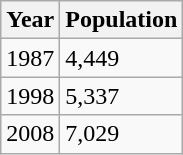<table class="wikitable">
<tr>
<th>Year</th>
<th>Population</th>
</tr>
<tr>
<td>1987</td>
<td>4,449</td>
</tr>
<tr>
<td>1998</td>
<td>5,337</td>
</tr>
<tr>
<td>2008</td>
<td>7,029</td>
</tr>
</table>
